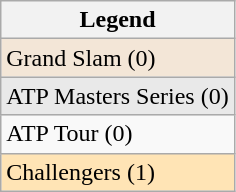<table class=wikitable>
<tr>
<th>Legend</th>
</tr>
<tr bgcolor=f3e6d7>
<td>Grand Slam (0)</td>
</tr>
<tr bgcolor=e9e9e9>
<td>ATP Masters Series (0)</td>
</tr>
<tr bgcolor=>
<td>ATP Tour (0)</td>
</tr>
<tr bgcolor=moccasin>
<td>Challengers (1)</td>
</tr>
</table>
